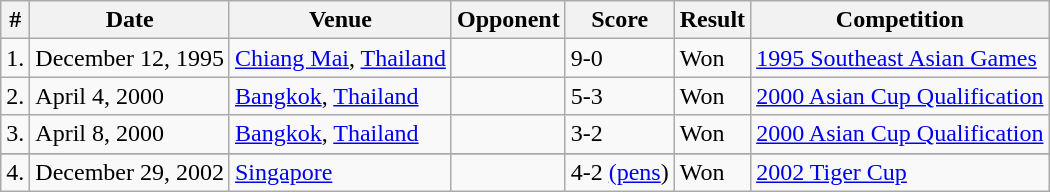<table class="wikitable">
<tr>
<th>#</th>
<th>Date</th>
<th>Venue</th>
<th>Opponent</th>
<th>Score</th>
<th>Result</th>
<th>Competition</th>
</tr>
<tr>
<td>1.</td>
<td>December 12, 1995</td>
<td><a href='#'>Chiang Mai</a>, <a href='#'>Thailand</a></td>
<td></td>
<td>9-0</td>
<td>Won</td>
<td><a href='#'>1995 Southeast Asian Games</a></td>
</tr>
<tr>
<td>2.</td>
<td>April 4, 2000</td>
<td><a href='#'>Bangkok</a>, <a href='#'>Thailand</a></td>
<td></td>
<td>5-3</td>
<td>Won</td>
<td><a href='#'>2000 Asian Cup Qualification</a></td>
</tr>
<tr>
<td>3.</td>
<td>April 8, 2000</td>
<td><a href='#'>Bangkok</a>, <a href='#'>Thailand</a></td>
<td></td>
<td>3-2</td>
<td>Won</td>
<td><a href='#'>2000 Asian Cup Qualification</a></td>
</tr>
<tr>
</tr>
<tr>
<td>4.</td>
<td>December 29, 2002</td>
<td><a href='#'>Singapore</a></td>
<td></td>
<td>4-2 <a href='#'>(pens</a>)</td>
<td>Won</td>
<td><a href='#'>2002 Tiger Cup</a></td>
</tr>
</table>
